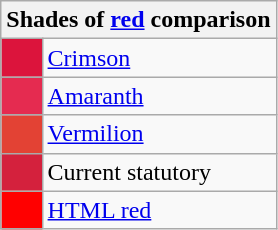<table class="wikitable" style="float: left; clear: left; margin: 0 1em 1em 0">
<tr>
<th colspan=2>Shades of <a href='#'>red</a> comparison</th>
</tr>
<tr>
<td style="background:crimson; width:15%;"></td>
<td><a href='#'>Crimson</a></td>
</tr>
<tr>
<td style="background:#e52b50;"></td>
<td><a href='#'>Amaranth</a></td>
</tr>
<tr>
<td style="background:#e34234;"></td>
<td><a href='#'>Vermilion</a></td>
</tr>
<tr>
<td style="background:#d4213d;"></td>
<td>Current statutory</td>
</tr>
<tr>
<td style="background:#f00;"></td>
<td><a href='#'>HTML red</a></td>
</tr>
</table>
